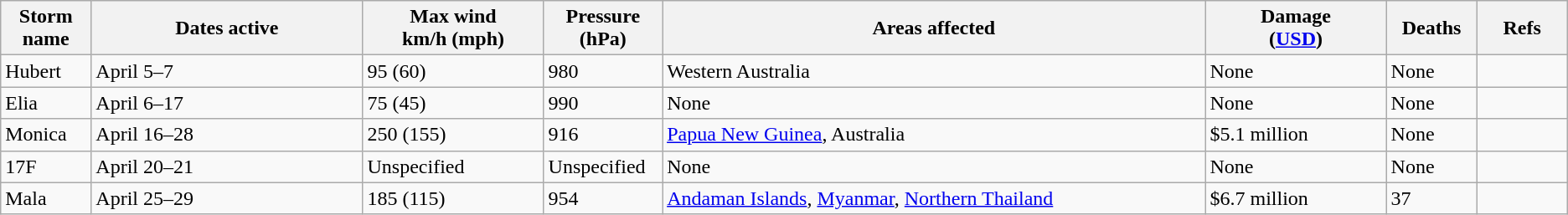<table class="wikitable sortable">
<tr>
<th width="5%">Storm name</th>
<th width="15%">Dates active</th>
<th width="10%">Max wind<br>km/h (mph)</th>
<th width="5%">Pressure<br>(hPa)</th>
<th width="30%">Areas affected</th>
<th width="10%">Damage<br>(<a href='#'>USD</a>)</th>
<th width="5%">Deaths</th>
<th width="5%">Refs</th>
</tr>
<tr>
<td>Hubert</td>
<td>April 5–7</td>
<td>95 (60)</td>
<td>980</td>
<td>Western Australia</td>
<td>None</td>
<td>None</td>
<td></td>
</tr>
<tr>
<td>Elia</td>
<td>April 6–17</td>
<td>75 (45)</td>
<td>990</td>
<td>None</td>
<td>None</td>
<td>None</td>
<td></td>
</tr>
<tr>
<td>Monica</td>
<td>April 16–28</td>
<td>250 (155)</td>
<td>916</td>
<td><a href='#'>Papua New Guinea</a>, Australia</td>
<td>$5.1 million</td>
<td>None</td>
<td></td>
</tr>
<tr>
<td>17F</td>
<td>April 20–21</td>
<td>Unspecified</td>
<td>Unspecified</td>
<td>None</td>
<td>None</td>
<td>None</td>
<td></td>
</tr>
<tr>
<td>Mala</td>
<td>April 25–29</td>
<td>185 (115)</td>
<td>954</td>
<td><a href='#'>Andaman Islands</a>, <a href='#'>Myanmar</a>, <a href='#'>Northern Thailand</a></td>
<td>$6.7 million</td>
<td>37</td>
<td></td>
</tr>
</table>
